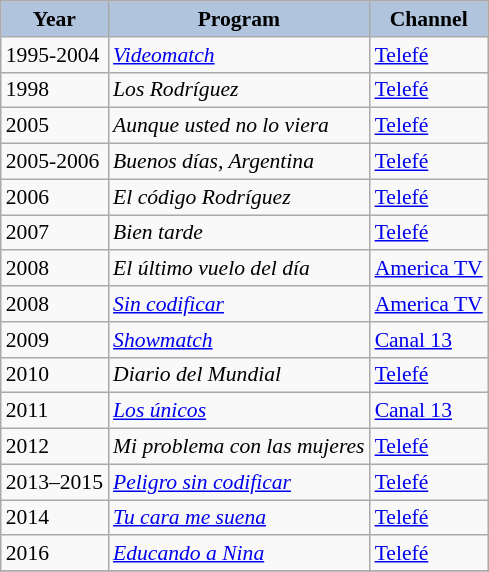<table class="wikitable" style="font-size:90%;">
<tr>
<th style="background:#B0C4DE;">Year</th>
<th style="background:#B0C4DE;">Program</th>
<th style="background:#B0C4DE;">Channel</th>
</tr>
<tr>
<td>1995-2004</td>
<td><em><a href='#'>Videomatch</a></em></td>
<td><a href='#'>Telefé</a></td>
</tr>
<tr>
<td>1998</td>
<td><em>Los Rodríguez</em></td>
<td><a href='#'>Telefé</a></td>
</tr>
<tr>
<td>2005</td>
<td><em>Aunque usted no lo viera</em></td>
<td><a href='#'>Telefé</a></td>
</tr>
<tr>
<td>2005-2006</td>
<td><em>Buenos días, Argentina</em></td>
<td><a href='#'>Telefé</a></td>
</tr>
<tr>
<td>2006</td>
<td><em>El código Rodríguez</em></td>
<td><a href='#'>Telefé</a></td>
</tr>
<tr>
<td>2007</td>
<td><em>Bien tarde</em></td>
<td><a href='#'>Telefé</a></td>
</tr>
<tr>
<td>2008</td>
<td><em>El último vuelo del día</em></td>
<td><a href='#'>America TV</a></td>
</tr>
<tr>
<td>2008</td>
<td><em><a href='#'>Sin codificar</a></em></td>
<td><a href='#'>America TV</a></td>
</tr>
<tr>
<td>2009</td>
<td><em><a href='#'>Showmatch</a></em></td>
<td><a href='#'>Canal 13</a></td>
</tr>
<tr>
<td>2010</td>
<td><em>Diario del Mundial</em></td>
<td><a href='#'>Telefé</a></td>
</tr>
<tr>
<td>2011</td>
<td><em><a href='#'>Los únicos</a></em></td>
<td><a href='#'>Canal 13</a></td>
</tr>
<tr>
<td>2012</td>
<td><em>Mi problema con las mujeres</em></td>
<td><a href='#'>Telefé</a></td>
</tr>
<tr>
<td>2013–2015</td>
<td><em><a href='#'>Peligro sin codificar</a></em></td>
<td><a href='#'>Telefé</a></td>
</tr>
<tr>
<td>2014</td>
<td><em><a href='#'>Tu cara me suena</a></em></td>
<td><a href='#'>Telefé</a></td>
</tr>
<tr>
<td>2016</td>
<td><em><a href='#'>Educando a Nina</a></em></td>
<td><a href='#'>Telefé</a></td>
</tr>
<tr>
</tr>
</table>
